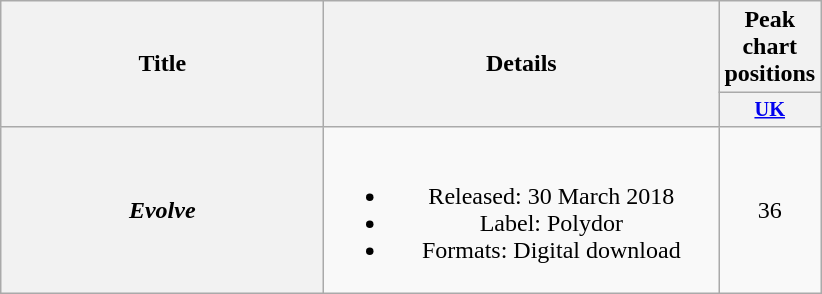<table class="wikitable plainrowheaders" style="text-align:center;">
<tr>
<th scope="col" rowspan="2" style="width:13em;">Title</th>
<th scope="col" rowspan="2" style="width:16em;">Details</th>
<th scope="col">Peak chart positions</th>
</tr>
<tr>
<th scope="col" style="width:4em;font-size:85%;"><a href='#'>UK</a><br></th>
</tr>
<tr>
<th scope="row"><em>Evolve</em></th>
<td><br><ul><li>Released: 30 March 2018</li><li>Label: Polydor</li><li>Formats: Digital download</li></ul></td>
<td>36</td>
</tr>
</table>
